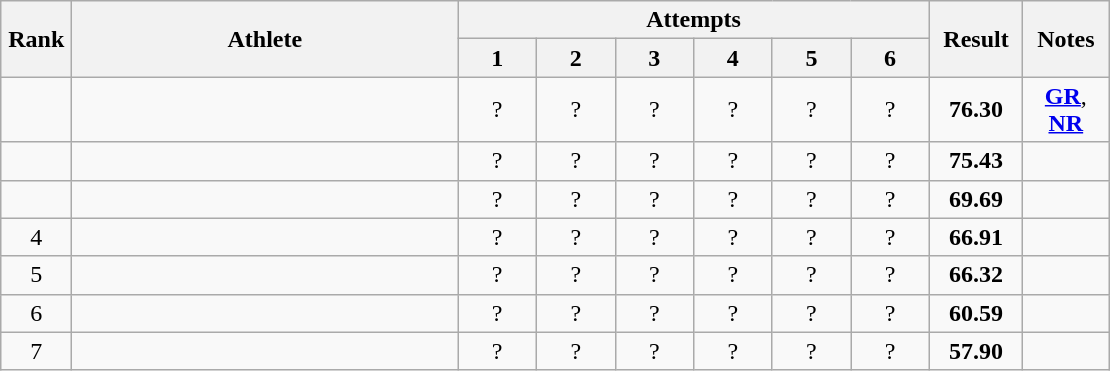<table class="wikitable" style="text-align:center">
<tr>
<th rowspan=2 width=40>Rank</th>
<th rowspan=2 width=250>Athlete</th>
<th colspan=6>Attempts</th>
<th rowspan=2 width=55>Result</th>
<th rowspan=2 width=50>Notes</th>
</tr>
<tr>
<th width=45>1</th>
<th width=45>2</th>
<th width=45>3</th>
<th width=45>4</th>
<th width=45>5</th>
<th width=45>6</th>
</tr>
<tr>
<td></td>
<td align=left></td>
<td>?</td>
<td>?</td>
<td>?</td>
<td>?</td>
<td>?</td>
<td>?</td>
<td><strong>76.30</strong></td>
<td><strong><a href='#'>GR</a></strong>, <strong><a href='#'>NR</a></strong></td>
</tr>
<tr>
<td></td>
<td align=left></td>
<td>?</td>
<td>?</td>
<td>?</td>
<td>?</td>
<td>?</td>
<td>?</td>
<td><strong>75.43</strong></td>
<td></td>
</tr>
<tr>
<td></td>
<td align=left></td>
<td>?</td>
<td>?</td>
<td>?</td>
<td>?</td>
<td>?</td>
<td>?</td>
<td><strong>69.69</strong></td>
<td></td>
</tr>
<tr>
<td>4</td>
<td align=left></td>
<td>?</td>
<td>?</td>
<td>?</td>
<td>?</td>
<td>?</td>
<td>?</td>
<td><strong>66.91</strong></td>
<td></td>
</tr>
<tr>
<td>5</td>
<td align=left></td>
<td>?</td>
<td>?</td>
<td>?</td>
<td>?</td>
<td>?</td>
<td>?</td>
<td><strong>66.32</strong></td>
<td></td>
</tr>
<tr>
<td>6</td>
<td align=left></td>
<td>?</td>
<td>?</td>
<td>?</td>
<td>?</td>
<td>?</td>
<td>?</td>
<td><strong>60.59</strong></td>
<td></td>
</tr>
<tr>
<td>7</td>
<td align=left></td>
<td>?</td>
<td>?</td>
<td>?</td>
<td>?</td>
<td>?</td>
<td>?</td>
<td><strong>57.90</strong></td>
<td></td>
</tr>
</table>
